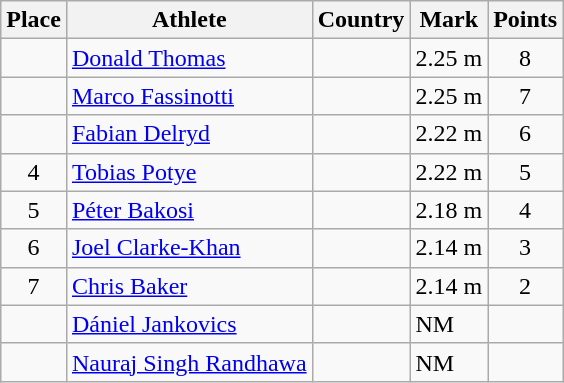<table class="wikitable">
<tr>
<th>Place</th>
<th>Athlete</th>
<th>Country</th>
<th>Mark</th>
<th>Points</th>
</tr>
<tr>
<td align=center></td>
<td><a href='#'>Donald Thomas</a></td>
<td></td>
<td>2.25 m</td>
<td align=center>8</td>
</tr>
<tr>
<td align=center></td>
<td><a href='#'>Marco Fassinotti</a></td>
<td></td>
<td>2.25 m</td>
<td align=center>7</td>
</tr>
<tr>
<td align=center></td>
<td><a href='#'>Fabian Delryd</a></td>
<td></td>
<td>2.22 m</td>
<td align=center>6</td>
</tr>
<tr>
<td align=center>4</td>
<td><a href='#'>Tobias Potye</a></td>
<td></td>
<td>2.22 m</td>
<td align=center>5</td>
</tr>
<tr>
<td align=center>5</td>
<td><a href='#'>Péter Bakosi</a></td>
<td></td>
<td>2.18 m</td>
<td align=center>4</td>
</tr>
<tr>
<td align=center>6</td>
<td><a href='#'>Joel Clarke-Khan</a></td>
<td></td>
<td>2.14 m</td>
<td align=center>3</td>
</tr>
<tr>
<td align=center>7</td>
<td><a href='#'>Chris Baker</a></td>
<td></td>
<td>2.14 m</td>
<td align=center>2</td>
</tr>
<tr>
<td align=center></td>
<td><a href='#'>Dániel Jankovics</a></td>
<td></td>
<td>NM</td>
<td align=center></td>
</tr>
<tr>
<td align=center></td>
<td><a href='#'>Nauraj Singh Randhawa</a></td>
<td></td>
<td>NM</td>
<td align=center></td>
</tr>
</table>
